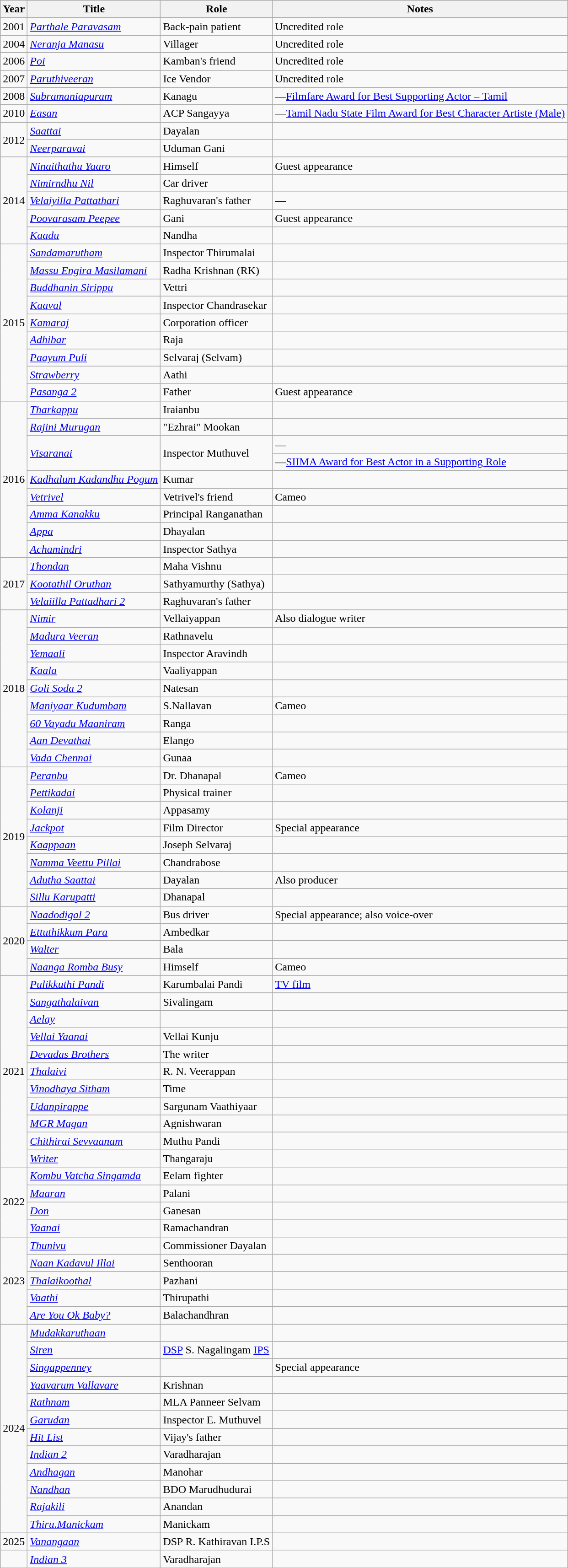<table class="wikitable sortable">
<tr>
<th scope="col">Year</th>
<th scope="col">Title</th>
<th scope="col">Role</th>
<th class="unsortable" scope="col">Notes</th>
</tr>
<tr>
<td>2001</td>
<td><em><a href='#'>Parthale Paravasam</a></em></td>
<td>Back-pain patient</td>
<td>Uncredited role</td>
</tr>
<tr>
<td>2004</td>
<td><em><a href='#'>Neranja Manasu</a></em></td>
<td>Villager</td>
<td>Uncredited role</td>
</tr>
<tr>
<td>2006</td>
<td><em><a href='#'>Poi</a></em></td>
<td>Kamban's friend</td>
<td>Uncredited role</td>
</tr>
<tr>
<td>2007</td>
<td><em><a href='#'>Paruthiveeran</a></em></td>
<td>Ice Vendor</td>
<td>Uncredited role</td>
</tr>
<tr>
<td>2008</td>
<td><em><a href='#'>Subramaniapuram</a></em></td>
<td>Kanagu</td>
<td>—<a href='#'>Filmfare Award for Best Supporting Actor – Tamil</a></td>
</tr>
<tr>
<td>2010</td>
<td><em><a href='#'>Easan</a></em></td>
<td>ACP Sangayya</td>
<td>—<a href='#'>Tamil Nadu State Film Award for Best Character Artiste (Male)</a></td>
</tr>
<tr>
<td rowspan="2">2012</td>
<td><em><a href='#'>Saattai</a></em></td>
<td>Dayalan</td>
<td></td>
</tr>
<tr>
<td><em><a href='#'>Neerparavai</a></em></td>
<td>Uduman Gani</td>
<td></td>
</tr>
<tr>
<td rowspan="5">2014</td>
<td><em><a href='#'>Ninaithathu Yaaro</a></em></td>
<td>Himself</td>
<td>Guest appearance</td>
</tr>
<tr>
<td><em><a href='#'>Nimirndhu Nil</a></em></td>
<td>Car driver</td>
<td></td>
</tr>
<tr>
<td><em><a href='#'>Velaiyilla Pattathari</a></em></td>
<td>Raghuvaran's father</td>
<td>—</td>
</tr>
<tr>
<td><em><a href='#'>Poovarasam Peepee</a></em></td>
<td>Gani</td>
<td>Guest appearance</td>
</tr>
<tr>
<td><em><a href='#'>Kaadu</a></em></td>
<td>Nandha</td>
<td></td>
</tr>
<tr>
<td rowspan="9">2015</td>
<td><em><a href='#'>Sandamarutham</a></em></td>
<td>Inspector Thirumalai</td>
<td></td>
</tr>
<tr>
<td><em><a href='#'>Massu Engira Masilamani</a></em></td>
<td>Radha Krishnan (RK)</td>
<td></td>
</tr>
<tr>
<td><em><a href='#'>Buddhanin Sirippu</a></em></td>
<td>Vettri</td>
<td></td>
</tr>
<tr>
<td><em><a href='#'>Kaaval</a></em></td>
<td>Inspector Chandrasekar</td>
<td></td>
</tr>
<tr>
<td><em><a href='#'>Kamaraj</a></em></td>
<td>Corporation officer</td>
<td></td>
</tr>
<tr>
<td><em><a href='#'>Adhibar</a></em></td>
<td>Raja</td>
<td></td>
</tr>
<tr>
<td><em><a href='#'>Paayum Puli</a></em></td>
<td>Selvaraj (Selvam)</td>
<td></td>
</tr>
<tr>
<td><em><a href='#'>Strawberry</a></em></td>
<td>Aathi</td>
<td></td>
</tr>
<tr>
<td><em><a href='#'>Pasanga 2</a></em></td>
<td>Father</td>
<td>Guest appearance</td>
</tr>
<tr>
<td rowspan="9">2016</td>
<td><em><a href='#'>Tharkappu</a></em></td>
<td>Iraianbu</td>
<td></td>
</tr>
<tr>
<td><em><a href='#'>Rajini Murugan</a></em></td>
<td>"Ezhrai" Mookan</td>
<td></td>
</tr>
<tr>
<td rowspan="2"><em><a href='#'>Visaranai</a></em></td>
<td rowspan="2">Inspector Muthuvel</td>
<td>—</td>
</tr>
<tr>
<td>—<a href='#'>SIIMA Award for Best Actor in a Supporting Role</a></td>
</tr>
<tr>
<td><em><a href='#'>Kadhalum Kadandhu Pogum</a></em></td>
<td>Kumar</td>
<td></td>
</tr>
<tr>
<td><em><a href='#'>Vetrivel</a></em></td>
<td>Vetrivel's friend</td>
<td>Cameo</td>
</tr>
<tr>
<td><em><a href='#'>Amma Kanakku</a></em></td>
<td>Principal Ranganathan</td>
<td></td>
</tr>
<tr>
<td><em><a href='#'>Appa</a></em></td>
<td>Dhayalan</td>
<td></td>
</tr>
<tr>
<td><em><a href='#'>Achamindri</a></em></td>
<td>Inspector Sathya</td>
<td></td>
</tr>
<tr>
<td rowspan="3">2017</td>
<td><em><a href='#'>Thondan</a></em></td>
<td>Maha Vishnu</td>
<td></td>
</tr>
<tr>
<td><em><a href='#'>Kootathil Oruthan</a></em></td>
<td>Sathyamurthy (Sathya)</td>
<td></td>
</tr>
<tr>
<td><em><a href='#'>Velaiilla Pattadhari 2</a></em></td>
<td>Raghuvaran's father</td>
<td></td>
</tr>
<tr>
<td rowspan="9">2018</td>
<td><em><a href='#'>Nimir</a></em></td>
<td>Vellaiyappan</td>
<td>Also dialogue writer</td>
</tr>
<tr>
<td><em><a href='#'>Madura Veeran</a></em></td>
<td>Rathnavelu</td>
<td></td>
</tr>
<tr>
<td><em><a href='#'>Yemaali</a></em></td>
<td>Inspector Aravindh</td>
<td></td>
</tr>
<tr>
<td><em><a href='#'>Kaala</a></em></td>
<td>Vaaliyappan</td>
<td></td>
</tr>
<tr>
<td><em><a href='#'>Goli Soda 2</a></em></td>
<td>Natesan</td>
<td></td>
</tr>
<tr>
<td><em><a href='#'>Maniyaar Kudumbam</a></em></td>
<td>S.Nallavan</td>
<td>Cameo</td>
</tr>
<tr>
<td><em><a href='#'>60 Vayadu Maaniram</a></em></td>
<td>Ranga</td>
<td></td>
</tr>
<tr>
<td><em><a href='#'>Aan Devathai</a></em></td>
<td>Elango</td>
<td></td>
</tr>
<tr>
<td><em><a href='#'>Vada Chennai</a></em></td>
<td>Gunaa</td>
<td></td>
</tr>
<tr>
<td rowspan="8">2019</td>
<td><em><a href='#'>Peranbu</a></em></td>
<td>Dr. Dhanapal</td>
<td>Cameo</td>
</tr>
<tr>
<td><em><a href='#'>Pettikadai</a></em></td>
<td>Physical trainer</td>
<td></td>
</tr>
<tr>
<td><em><a href='#'>Kolanji</a></em></td>
<td>Appasamy</td>
<td></td>
</tr>
<tr>
<td><em><a href='#'>Jackpot</a></em></td>
<td>Film Director</td>
<td>Special appearance</td>
</tr>
<tr>
<td><em><a href='#'>Kaappaan</a></em></td>
<td>Joseph Selvaraj</td>
<td></td>
</tr>
<tr>
<td><em><a href='#'>Namma Veettu Pillai</a></em></td>
<td>Chandrabose</td>
<td></td>
</tr>
<tr>
<td><em><a href='#'>Adutha Saattai</a></em></td>
<td>Dayalan</td>
<td>Also producer</td>
</tr>
<tr>
<td><em><a href='#'>Sillu Karupatti</a></em></td>
<td>Dhanapal</td>
<td></td>
</tr>
<tr>
<td rowspan="4">2020</td>
<td><em><a href='#'>Naadodigal 2</a></em></td>
<td>Bus driver</td>
<td>Special appearance; also voice-over</td>
</tr>
<tr>
<td><em><a href='#'>Ettuthikkum Para</a></em></td>
<td>Ambedkar</td>
<td></td>
</tr>
<tr>
<td><em><a href='#'>Walter</a></em></td>
<td>Bala</td>
<td></td>
</tr>
<tr>
<td><em><a href='#'>Naanga Romba Busy</a></em></td>
<td>Himself</td>
<td>Cameo</td>
</tr>
<tr>
<td rowspan="11">2021</td>
<td><em><a href='#'>Pulikkuthi Pandi</a></em></td>
<td>Karumbalai Pandi</td>
<td><a href='#'>TV film</a></td>
</tr>
<tr>
<td><em><a href='#'>Sangathalaivan</a></em></td>
<td>Sivalingam</td>
<td></td>
</tr>
<tr>
<td><em><a href='#'>Aelay</a></em></td>
<td></td>
<td></td>
</tr>
<tr>
<td><em><a href='#'>Vellai Yaanai</a></em></td>
<td>Vellai Kunju</td>
<td></td>
</tr>
<tr>
<td><em><a href='#'>Devadas Brothers</a></em></td>
<td>The writer</td>
<td></td>
</tr>
<tr>
<td><em><a href='#'>Thalaivi</a></em></td>
<td>R. N. Veerappan</td>
<td></td>
</tr>
<tr>
<td><em><a href='#'>Vinodhaya Sitham</a></em></td>
<td>Time</td>
<td></td>
</tr>
<tr>
<td><em><a href='#'>Udanpirappe</a></em></td>
<td>Sargunam Vaathiyaar</td>
<td></td>
</tr>
<tr>
<td><em><a href='#'>MGR Magan</a></em></td>
<td>Agnishwaran</td>
<td></td>
</tr>
<tr>
<td><em><a href='#'>Chithirai Sevvaanam</a></em></td>
<td>Muthu Pandi</td>
<td></td>
</tr>
<tr>
<td><em><a href='#'>Writer</a></em></td>
<td>Thangaraju</td>
<td></td>
</tr>
<tr>
<td rowspan="4">2022</td>
<td><em><a href='#'>Kombu Vatcha Singamda</a></em></td>
<td>Eelam fighter</td>
<td></td>
</tr>
<tr>
<td><em><a href='#'>Maaran</a></em></td>
<td>Palani</td>
<td></td>
</tr>
<tr>
<td><em><a href='#'>Don</a></em></td>
<td>Ganesan</td>
<td></td>
</tr>
<tr>
<td><em><a href='#'>Yaanai</a></em></td>
<td>Ramachandran</td>
<td></td>
</tr>
<tr>
<td rowspan="5">2023</td>
<td><em><a href='#'>Thunivu</a></em></td>
<td>Commissioner Dayalan</td>
<td></td>
</tr>
<tr>
<td><em><a href='#'>Naan Kadavul Illai</a></em></td>
<td>Senthooran</td>
<td></td>
</tr>
<tr>
<td><em><a href='#'>Thalaikoothal</a></em></td>
<td>Pazhani</td>
<td></td>
</tr>
<tr>
<td><em><a href='#'>Vaathi</a></em></td>
<td>Thirupathi</td>
<td></td>
</tr>
<tr>
<td><em><a href='#'>Are You Ok Baby?</a></em></td>
<td>Balachandhran</td>
<td></td>
</tr>
<tr>
<td rowspan="12">2024</td>
<td><em><a href='#'>Mudakkaruthaan</a></em></td>
<td></td>
<td></td>
</tr>
<tr>
<td><em><a href='#'>Siren</a></em></td>
<td><a href='#'>DSP</a> S. Nagalingam <a href='#'>IPS</a></td>
<td></td>
</tr>
<tr>
<td><em><a href='#'>Singappenney</a></em></td>
<td></td>
<td>Special appearance</td>
</tr>
<tr>
<td><em><a href='#'>Yaavarum Vallavare</a></em></td>
<td>Krishnan</td>
<td></td>
</tr>
<tr>
<td><em><a href='#'>Rathnam</a></em></td>
<td>MLA Panneer Selvam</td>
<td></td>
</tr>
<tr>
<td><em><a href='#'>Garudan</a></em></td>
<td>Inspector E. Muthuvel</td>
<td></td>
</tr>
<tr>
<td><em><a href='#'>Hit List</a></em></td>
<td>Vijay's father</td>
<td></td>
</tr>
<tr>
<td><em><a href='#'>Indian 2</a></em></td>
<td>Varadharajan</td>
<td></td>
</tr>
<tr>
<td><em><a href='#'>Andhagan</a></em></td>
<td>Manohar</td>
<td></td>
</tr>
<tr>
<td><em><a href='#'>Nandhan</a></em></td>
<td>BDO Marudhudurai</td>
<td></td>
</tr>
<tr>
<td><em><a href='#'>Rajakili</a></em></td>
<td>Anandan</td>
<td></td>
</tr>
<tr>
<td><em><a href='#'>Thiru.Manickam</a></em></td>
<td>Manickam</td>
<td></td>
</tr>
<tr>
<td>2025</td>
<td><em><a href='#'>Vanangaan</a></em></td>
<td>DSP R. Kathiravan I.P.S</td>
<td></td>
</tr>
<tr>
<td></td>
<td><em><a href='#'>Indian 3</a></em></td>
<td>Varadharajan</td>
<td></td>
</tr>
<tr>
</tr>
</table>
